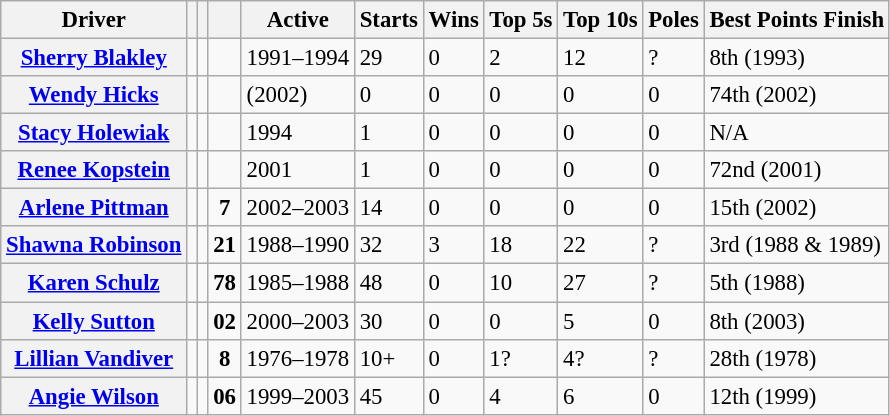<table class="wikitable sortable" style="font-size: 95%;">
<tr>
<th>Driver</th>
<th></th>
<th></th>
<th></th>
<th>Active</th>
<th>Starts</th>
<th>Wins</th>
<th>Top 5s</th>
<th>Top 10s</th>
<th>Poles</th>
<th>Best Points Finish</th>
</tr>
<tr>
<th><a href='#'>Sherry Blakley</a></th>
<td></td>
<td></td>
<td></td>
<td>1991–1994</td>
<td>29</td>
<td>0</td>
<td>2</td>
<td>12</td>
<td>?</td>
<td data-sort-value=8>8th (1993)</td>
</tr>
<tr>
<th><a href='#'>Wendy Hicks</a></th>
<td></td>
<td></td>
<td></td>
<td data-sort-value=2002>(2002)</td>
<td>0</td>
<td>0</td>
<td>0</td>
<td>0</td>
<td>0</td>
<td data-sort-value=74>74th (2002)</td>
</tr>
<tr>
<th><a href='#'>Stacy Holewiak</a></th>
<td></td>
<td></td>
<td></td>
<td>1994</td>
<td>1</td>
<td>0</td>
<td>0</td>
<td>0</td>
<td>0</td>
<td data-sort-value=1000>N/A</td>
</tr>
<tr>
<th><a href='#'>Renee Kopstein</a></th>
<td></td>
<td></td>
<td></td>
<td>2001</td>
<td>1</td>
<td>0</td>
<td>0</td>
<td>0</td>
<td>0</td>
<td data-sort-value=72>72nd (2001)</td>
</tr>
<tr>
<th><a href='#'>Arlene Pittman</a></th>
<td></td>
<td></td>
<td align=center><strong>7</strong></td>
<td>2002–2003</td>
<td>14</td>
<td>0</td>
<td>0</td>
<td>0</td>
<td>0</td>
<td data-sort-value=15>15th (2002)</td>
</tr>
<tr>
<th><a href='#'>Shawna Robinson</a></th>
<td></td>
<td></td>
<td align=center><strong>21</strong></td>
<td>1988–1990</td>
<td>32</td>
<td>3</td>
<td>18</td>
<td>22</td>
<td>?</td>
<td data-sort-value=3>3rd (1988 & 1989)</td>
</tr>
<tr>
<th><a href='#'>Karen Schulz</a></th>
<td></td>
<td></td>
<td align=center><strong>78</strong></td>
<td>1985–1988</td>
<td>48</td>
<td>0</td>
<td>10</td>
<td>27</td>
<td>?</td>
<td data-sort-value=5>5th (1988)</td>
</tr>
<tr>
<th><a href='#'>Kelly Sutton</a></th>
<td></td>
<td></td>
<td align=center><strong>02</strong></td>
<td>2000–2003</td>
<td>30</td>
<td>0</td>
<td>0</td>
<td>5</td>
<td>0</td>
<td data-sort-value=8>8th (2003)</td>
</tr>
<tr>
<th><a href='#'>Lillian Vandiver</a></th>
<td></td>
<td></td>
<td align=center><strong>8</strong></td>
<td>1976–1978</td>
<td data-sort-value=10>10+</td>
<td>0</td>
<td data-sort-value=1>1?</td>
<td data-sort-value=4>4?</td>
<td>?</td>
<td data-sort-value=28>28th (1978)</td>
</tr>
<tr>
<th><a href='#'>Angie Wilson</a></th>
<td></td>
<td></td>
<td align=center><strong>06</strong></td>
<td>1999–2003</td>
<td>45</td>
<td>0</td>
<td>4</td>
<td>6</td>
<td>0</td>
<td data-sort-value=12>12th (1999)</td>
</tr>
</table>
